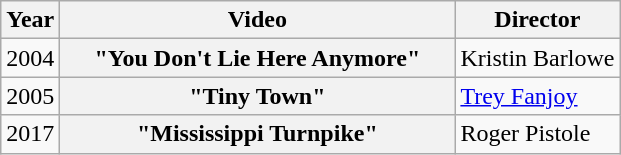<table class="wikitable plainrowheaders">
<tr>
<th>Year</th>
<th style="width:16em;">Video</th>
<th>Director</th>
</tr>
<tr>
<td>2004</td>
<th scope="row">"You Don't Lie Here Anymore"</th>
<td>Kristin Barlowe</td>
</tr>
<tr>
<td>2005</td>
<th scope="row">"Tiny Town"</th>
<td><a href='#'>Trey Fanjoy</a></td>
</tr>
<tr>
<td>2017</td>
<th scope="row">"Mississippi Turnpike"</th>
<td>Roger Pistole</td>
</tr>
</table>
